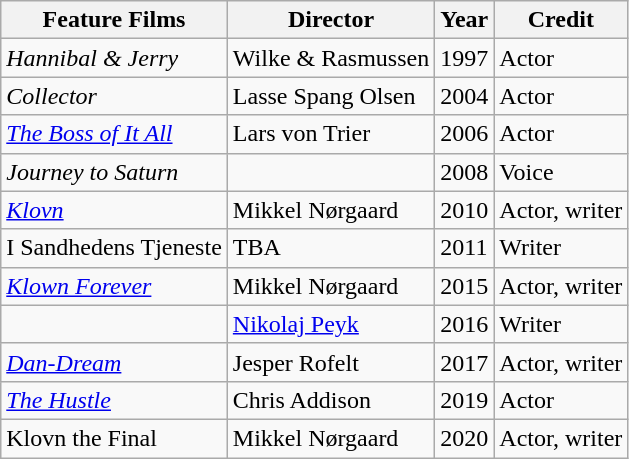<table class="wikitable">
<tr>
<th>Feature Films</th>
<th>Director</th>
<th>Year</th>
<th>Credit</th>
</tr>
<tr>
<td><em>Hannibal & Jerry</em></td>
<td>Wilke & Rasmussen</td>
<td>1997</td>
<td>Actor</td>
</tr>
<tr>
<td><em>Collector</em></td>
<td>Lasse Spang Olsen</td>
<td>2004</td>
<td>Actor</td>
</tr>
<tr>
<td><em><a href='#'>The Boss of It All</a></em></td>
<td>Lars von Trier</td>
<td>2006</td>
<td>Actor</td>
</tr>
<tr>
<td><em>Journey to Saturn </em></td>
<td></td>
<td>2008</td>
<td>Voice</td>
</tr>
<tr>
<td><em><a href='#'>Klovn</a></em></td>
<td>Mikkel Nørgaard</td>
<td>2010</td>
<td>Actor, writer</td>
</tr>
<tr>
<td>I Sandhedens Tjeneste</td>
<td>TBA</td>
<td>2011</td>
<td>Writer</td>
</tr>
<tr>
<td><em><a href='#'>Klown Forever</a></em></td>
<td>Mikkel Nørgaard</td>
<td>2015</td>
<td>Actor, writer</td>
</tr>
<tr>
<td><em></em></td>
<td><a href='#'>Nikolaj Peyk</a></td>
<td>2016</td>
<td>Writer</td>
</tr>
<tr>
<td><em><a href='#'>Dan-Dream</a></em></td>
<td>Jesper Rofelt</td>
<td>2017</td>
<td>Actor, writer</td>
</tr>
<tr>
<td><em><a href='#'>The Hustle</a></em></td>
<td>Chris Addison</td>
<td>2019</td>
<td>Actor</td>
</tr>
<tr>
<td>Klovn the Final</td>
<td>Mikkel Nørgaard</td>
<td>2020</td>
<td>Actor, writer</td>
</tr>
</table>
